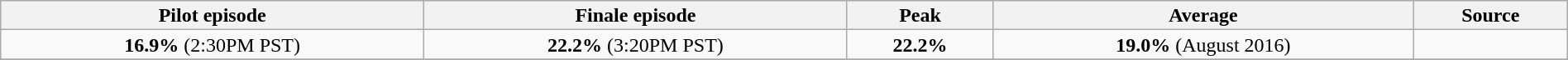<table class="wikitable" style="text-align:center; background:#f9f9f9; line-height:16px; width:100%">
<tr>
<th>Pilot episode</th>
<th>Finale episode</th>
<th>Peak</th>
<th>Average</th>
<th>Source</th>
</tr>
<tr>
<td><strong>16.9%</strong> (2:30PM PST)</td>
<td><strong>22.2%</strong> (3:20PM PST)</td>
<td><strong>22.2%</strong></td>
<td><strong>19.0%</strong> (August 2016)</td>
<td></td>
</tr>
<tr>
</tr>
</table>
